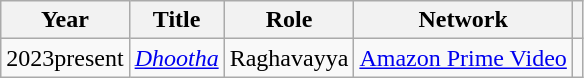<table class="wikitable plainrowheaders sortable" style="margin-right: 0;">
<tr>
<th scope="col">Year</th>
<th scope="col">Title</th>
<th scope="col">Role</th>
<th>Network</th>
<th></th>
</tr>
<tr>
<td>2023present</td>
<td><em><a href='#'>Dhootha</a></em></td>
<td>Raghavayya</td>
<td><a href='#'>Amazon Prime Video</a></td>
<td></td>
</tr>
</table>
